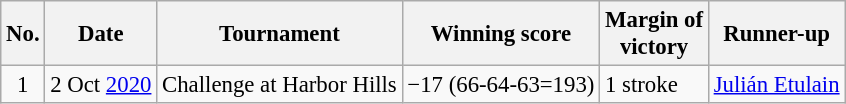<table class="wikitable" style="font-size:95%;">
<tr>
<th>No.</th>
<th>Date</th>
<th>Tournament</th>
<th>Winning score</th>
<th>Margin of<br>victory</th>
<th>Runner-up</th>
</tr>
<tr>
<td align=center>1</td>
<td align=right>2 Oct <a href='#'>2020</a></td>
<td>Challenge at Harbor Hills</td>
<td>−17 (66-64-63=193)</td>
<td>1 stroke</td>
<td> <a href='#'>Julián Etulain</a></td>
</tr>
</table>
